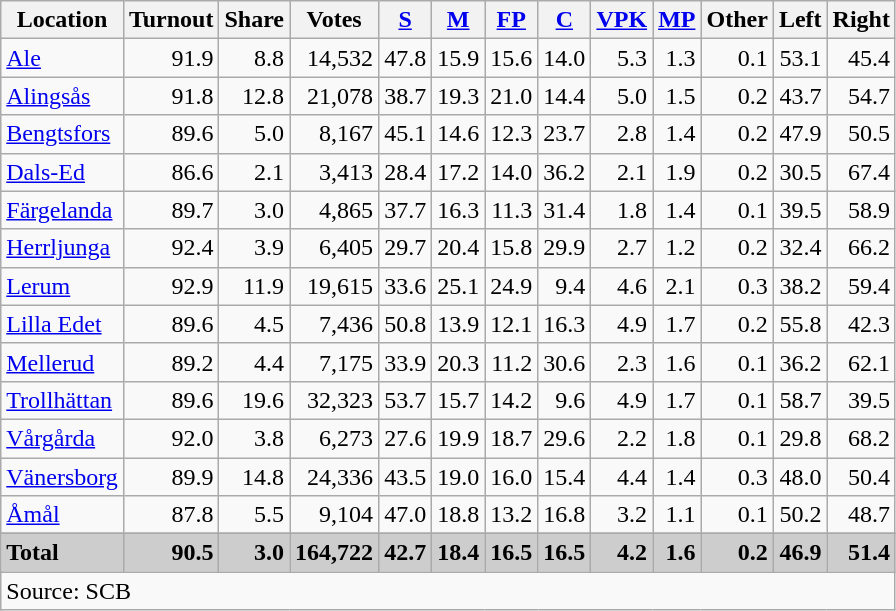<table class="wikitable sortable" style=text-align:right>
<tr>
<th>Location</th>
<th>Turnout</th>
<th>Share</th>
<th>Votes</th>
<th><a href='#'>S</a></th>
<th><a href='#'>M</a></th>
<th><a href='#'>FP</a></th>
<th><a href='#'>C</a></th>
<th><a href='#'>VPK</a></th>
<th><a href='#'>MP</a></th>
<th>Other</th>
<th>Left</th>
<th>Right</th>
</tr>
<tr>
<td align=left><a href='#'>Ale</a></td>
<td>91.9</td>
<td>8.8</td>
<td>14,532</td>
<td>47.8</td>
<td>15.9</td>
<td>15.6</td>
<td>14.0</td>
<td>5.3</td>
<td>1.3</td>
<td>0.1</td>
<td>53.1</td>
<td>45.4</td>
</tr>
<tr>
<td align=left><a href='#'>Alingsås</a></td>
<td>91.8</td>
<td>12.8</td>
<td>21,078</td>
<td>38.7</td>
<td>19.3</td>
<td>21.0</td>
<td>14.4</td>
<td>5.0</td>
<td>1.5</td>
<td>0.2</td>
<td>43.7</td>
<td>54.7</td>
</tr>
<tr>
<td align=left><a href='#'>Bengtsfors</a></td>
<td>89.6</td>
<td>5.0</td>
<td>8,167</td>
<td>45.1</td>
<td>14.6</td>
<td>12.3</td>
<td>23.7</td>
<td>2.8</td>
<td>1.4</td>
<td>0.2</td>
<td>47.9</td>
<td>50.5</td>
</tr>
<tr>
<td align=left><a href='#'>Dals-Ed</a></td>
<td>86.6</td>
<td>2.1</td>
<td>3,413</td>
<td>28.4</td>
<td>17.2</td>
<td>14.0</td>
<td>36.2</td>
<td>2.1</td>
<td>1.9</td>
<td>0.2</td>
<td>30.5</td>
<td>67.4</td>
</tr>
<tr>
<td align=left><a href='#'>Färgelanda</a></td>
<td>89.7</td>
<td>3.0</td>
<td>4,865</td>
<td>37.7</td>
<td>16.3</td>
<td>11.3</td>
<td>31.4</td>
<td>1.8</td>
<td>1.4</td>
<td>0.1</td>
<td>39.5</td>
<td>58.9</td>
</tr>
<tr>
<td align=left><a href='#'>Herrljunga</a></td>
<td>92.4</td>
<td>3.9</td>
<td>6,405</td>
<td>29.7</td>
<td>20.4</td>
<td>15.8</td>
<td>29.9</td>
<td>2.7</td>
<td>1.2</td>
<td>0.2</td>
<td>32.4</td>
<td>66.2</td>
</tr>
<tr>
<td align=left><a href='#'>Lerum</a></td>
<td>92.9</td>
<td>11.9</td>
<td>19,615</td>
<td>33.6</td>
<td>25.1</td>
<td>24.9</td>
<td>9.4</td>
<td>4.6</td>
<td>2.1</td>
<td>0.3</td>
<td>38.2</td>
<td>59.4</td>
</tr>
<tr>
<td align=left><a href='#'>Lilla Edet</a></td>
<td>89.6</td>
<td>4.5</td>
<td>7,436</td>
<td>50.8</td>
<td>13.9</td>
<td>12.1</td>
<td>16.3</td>
<td>4.9</td>
<td>1.7</td>
<td>0.2</td>
<td>55.8</td>
<td>42.3</td>
</tr>
<tr>
<td align=left><a href='#'>Mellerud</a></td>
<td>89.2</td>
<td>4.4</td>
<td>7,175</td>
<td>33.9</td>
<td>20.3</td>
<td>11.2</td>
<td>30.6</td>
<td>2.3</td>
<td>1.6</td>
<td>0.1</td>
<td>36.2</td>
<td>62.1</td>
</tr>
<tr>
<td align=left><a href='#'>Trollhättan</a></td>
<td>89.6</td>
<td>19.6</td>
<td>32,323</td>
<td>53.7</td>
<td>15.7</td>
<td>14.2</td>
<td>9.6</td>
<td>4.9</td>
<td>1.7</td>
<td>0.1</td>
<td>58.7</td>
<td>39.5</td>
</tr>
<tr>
<td align=left><a href='#'>Vårgårda</a></td>
<td>92.0</td>
<td>3.8</td>
<td>6,273</td>
<td>27.6</td>
<td>19.9</td>
<td>18.7</td>
<td>29.6</td>
<td>2.2</td>
<td>1.8</td>
<td>0.1</td>
<td>29.8</td>
<td>68.2</td>
</tr>
<tr>
<td align=left><a href='#'>Vänersborg</a></td>
<td>89.9</td>
<td>14.8</td>
<td>24,336</td>
<td>43.5</td>
<td>19.0</td>
<td>16.0</td>
<td>15.4</td>
<td>4.4</td>
<td>1.4</td>
<td>0.3</td>
<td>48.0</td>
<td>50.4</td>
</tr>
<tr>
<td align=left><a href='#'>Åmål</a></td>
<td>87.8</td>
<td>5.5</td>
<td>9,104</td>
<td>47.0</td>
<td>18.8</td>
<td>13.2</td>
<td>16.8</td>
<td>3.2</td>
<td>1.1</td>
<td>0.1</td>
<td>50.2</td>
<td>48.7</td>
</tr>
<tr>
</tr>
<tr style="background:#CDCDCD;">
<td align=left><strong>Total</strong></td>
<td><strong>90.5</strong></td>
<td><strong>3.0</strong></td>
<td><strong>164,722</strong></td>
<td><strong>42.7</strong></td>
<td><strong>18.4</strong></td>
<td><strong>16.5</strong></td>
<td><strong>16.5</strong></td>
<td><strong>4.2</strong></td>
<td><strong>1.6</strong></td>
<td><strong>0.2</strong></td>
<td><strong>46.9</strong></td>
<td><strong>51.4</strong></td>
</tr>
<tr>
<td align=left colspan=13>Source: SCB </td>
</tr>
</table>
